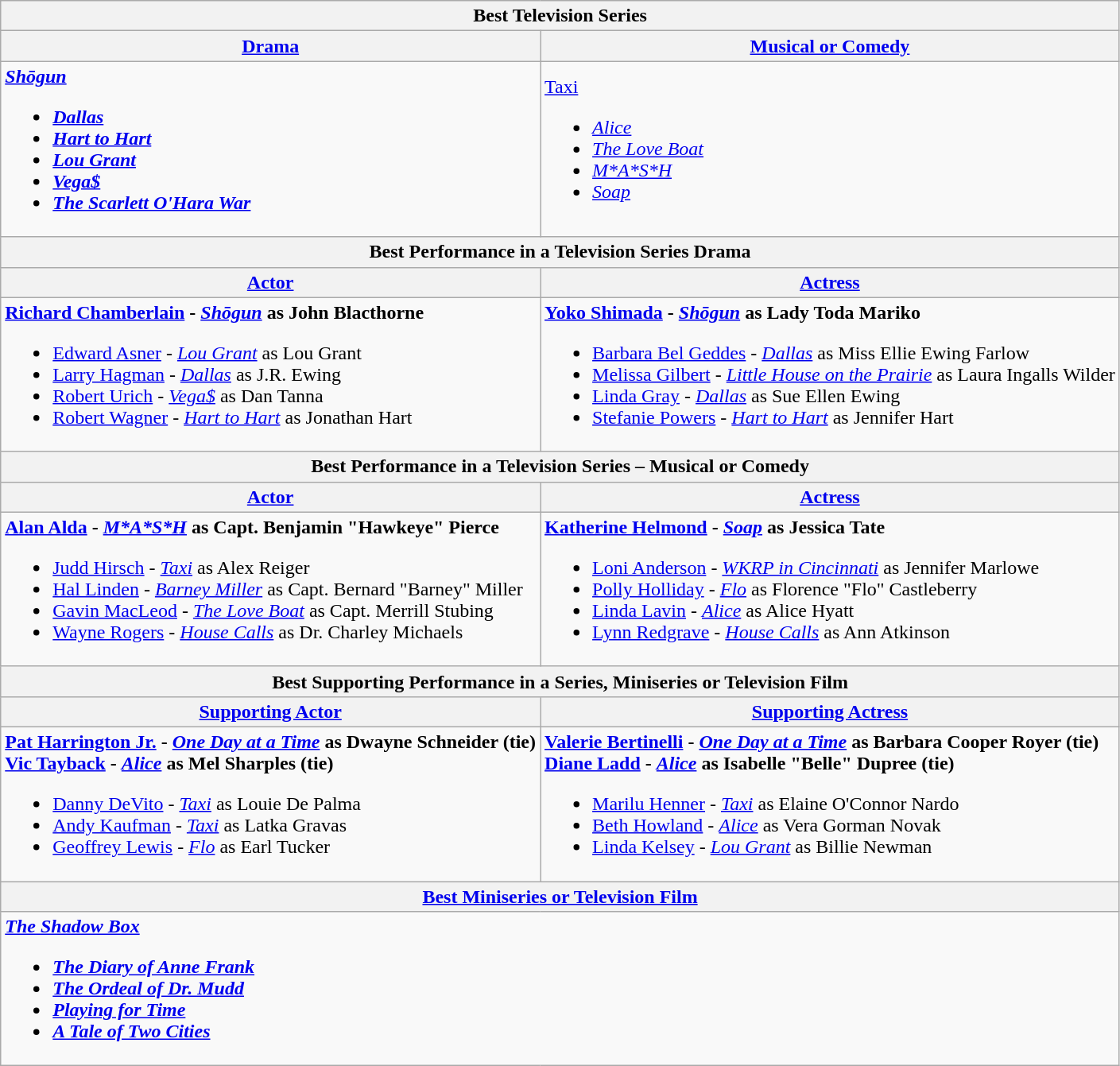<table class="wikitable">
<tr>
<th colspan="2">Best Television Series</th>
</tr>
<tr>
<th><a href='#'>Drama</a></th>
<th><a href='#'>Musical or Comedy</a></th>
</tr>
<tr>
<td><strong> <em><a href='#'>Shōgun</a><strong><em><br><ul><li></em><a href='#'>Dallas</a><em></li><li></em><a href='#'>Hart to Hart</a><em></li><li></em><a href='#'>Lou Grant</a><em></li><li></em><a href='#'>Vega$</a><em></li><li></em><a href='#'>The Scarlett O'Hara War</a><em></li></ul></td>
<td></strong> </em><a href='#'>Taxi</a></em></strong><br><ul><li><em><a href='#'>Alice</a></em></li><li><em><a href='#'>The Love Boat</a></em></li><li><em><a href='#'>M*A*S*H</a></em></li><li><em><a href='#'>Soap</a></em></li></ul></td>
</tr>
<tr>
<th colspan="2">Best Performance in a Television Series  Drama</th>
</tr>
<tr>
<th><a href='#'>Actor</a></th>
<th><a href='#'>Actress</a></th>
</tr>
<tr>
<td><strong> <a href='#'>Richard Chamberlain</a> - <em><a href='#'>Shōgun</a></em> as John Blacthorne</strong><br><ul><li><a href='#'>Edward Asner</a> - <em><a href='#'>Lou Grant</a></em> as Lou Grant</li><li><a href='#'>Larry Hagman</a> - <em><a href='#'>Dallas</a></em> as J.R. Ewing</li><li><a href='#'>Robert Urich</a> - <em><a href='#'>Vega$</a></em> as Dan Tanna</li><li><a href='#'>Robert Wagner</a> - <em><a href='#'>Hart to Hart</a></em> as Jonathan Hart</li></ul></td>
<td><strong> <a href='#'>Yoko Shimada</a> - <em><a href='#'>Shōgun</a></em> as Lady Toda Mariko</strong><br><ul><li><a href='#'>Barbara Bel Geddes</a> - <em><a href='#'>Dallas</a></em> as Miss Ellie Ewing Farlow</li><li><a href='#'>Melissa Gilbert</a> - <em><a href='#'>Little House on the Prairie</a></em> as Laura Ingalls Wilder</li><li><a href='#'>Linda Gray</a> - <em><a href='#'>Dallas</a></em> as Sue Ellen Ewing</li><li><a href='#'>Stefanie Powers</a> - <em><a href='#'>Hart to Hart</a></em> as Jennifer Hart</li></ul></td>
</tr>
<tr>
<th colspan="2">Best Performance in a Television Series – Musical or Comedy</th>
</tr>
<tr>
<th><a href='#'>Actor</a></th>
<th><a href='#'>Actress</a></th>
</tr>
<tr>
<td><strong> <a href='#'>Alan Alda</a> - <em><a href='#'>M*A*S*H</a></em> as Capt. Benjamin "Hawkeye" Pierce</strong><br><ul><li><a href='#'>Judd Hirsch</a> - <em><a href='#'>Taxi</a></em> as Alex Reiger</li><li><a href='#'>Hal Linden</a> - <em><a href='#'>Barney Miller</a></em> as Capt. Bernard "Barney" Miller</li><li><a href='#'>Gavin MacLeod</a> - <em><a href='#'>The Love Boat</a></em> as Capt. Merrill Stubing</li><li><a href='#'>Wayne Rogers</a> - <em><a href='#'>House Calls</a></em> as Dr. Charley Michaels</li></ul></td>
<td><strong> <a href='#'>Katherine Helmond</a> - <em><a href='#'>Soap</a></em> as Jessica Tate</strong><br><ul><li><a href='#'>Loni Anderson</a> - <em><a href='#'>WKRP in Cincinnati</a></em> as Jennifer Marlowe</li><li><a href='#'>Polly Holliday</a> - <em><a href='#'>Flo</a></em> as Florence "Flo" Castleberry</li><li><a href='#'>Linda Lavin</a> - <em><a href='#'>Alice</a></em> as Alice Hyatt</li><li><a href='#'>Lynn Redgrave</a> - <em><a href='#'>House Calls</a></em> as Ann Atkinson</li></ul></td>
</tr>
<tr>
<th colspan="2">Best Supporting Performance in a Series, Miniseries or Television Film</th>
</tr>
<tr>
<th><a href='#'>Supporting Actor</a></th>
<th><a href='#'>Supporting Actress</a></th>
</tr>
<tr>
<td><strong> <a href='#'>Pat Harrington Jr.</a> - <em><a href='#'>One Day at a Time</a></em> as Dwayne Schneider (tie)</strong><br><strong> <a href='#'>Vic Tayback</a> - <em><a href='#'>Alice</a></em> as Mel Sharples (tie)</strong><ul><li><a href='#'>Danny DeVito</a> - <em><a href='#'>Taxi</a></em> as Louie De Palma</li><li><a href='#'>Andy Kaufman</a> - <em><a href='#'>Taxi</a></em> as Latka Gravas</li><li><a href='#'>Geoffrey Lewis</a> - <em><a href='#'>Flo</a></em> as Earl Tucker</li></ul></td>
<td><strong><a href='#'>Valerie Bertinelli</a> - <em><a href='#'>One Day at a Time</a></em> as Barbara Cooper Royer (tie)</strong><br><strong> <a href='#'>Diane Ladd</a> - <em><a href='#'>Alice</a></em> as Isabelle "Belle" Dupree (tie)</strong><ul><li><a href='#'>Marilu Henner</a> - <em><a href='#'>Taxi</a></em> as Elaine O'Connor Nardo</li><li><a href='#'>Beth Howland</a> - <em><a href='#'>Alice</a></em> as Vera Gorman Novak</li><li><a href='#'>Linda Kelsey</a> - <em><a href='#'>Lou Grant</a></em> as Billie Newman</li></ul></td>
</tr>
<tr>
<th colspan="2"><a href='#'>Best Miniseries or Television Film</a></th>
</tr>
<tr>
<td colspan="2"><strong> <em><a href='#'>The Shadow Box</a><strong><em><br><ul><li></em><a href='#'>The Diary of Anne Frank</a><em></li><li></em><a href='#'>The Ordeal of Dr. Mudd</a><em></li><li></em><a href='#'>Playing for Time</a><em></li><li></em><a href='#'>A Tale of Two Cities</a><em></li></ul></td>
</tr>
</table>
